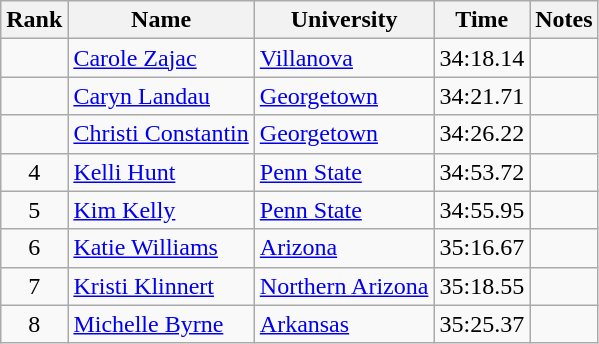<table class="wikitable sortable" style="text-align:center">
<tr>
<th>Rank</th>
<th>Name</th>
<th>University</th>
<th>Time</th>
<th>Notes</th>
</tr>
<tr>
<td></td>
<td align=left><a href='#'>Carole Zajac</a></td>
<td align="left"><a href='#'>Villanova</a></td>
<td>34:18.14</td>
<td></td>
</tr>
<tr>
<td></td>
<td align=left><a href='#'>Caryn Landau</a></td>
<td align="left"><a href='#'>Georgetown</a></td>
<td>34:21.71</td>
<td></td>
</tr>
<tr>
<td></td>
<td align=left><a href='#'>Christi Constantin</a></td>
<td align="left"><a href='#'>Georgetown</a></td>
<td>34:26.22</td>
<td></td>
</tr>
<tr>
<td>4</td>
<td align=left><a href='#'>Kelli Hunt</a></td>
<td align="left"><a href='#'>Penn State</a></td>
<td>34:53.72</td>
<td></td>
</tr>
<tr>
<td>5</td>
<td align=left><a href='#'>Kim Kelly</a></td>
<td align="left"><a href='#'>Penn State</a></td>
<td>34:55.95</td>
<td></td>
</tr>
<tr>
<td>6</td>
<td align=left><a href='#'>Katie Williams</a></td>
<td align="left"><a href='#'>Arizona</a></td>
<td>35:16.67</td>
<td></td>
</tr>
<tr>
<td>7</td>
<td align=left><a href='#'>Kristi Klinnert</a></td>
<td align="left"><a href='#'>Northern Arizona</a></td>
<td>35:18.55</td>
<td></td>
</tr>
<tr>
<td>8</td>
<td align=left><a href='#'>Michelle Byrne</a></td>
<td align="left"><a href='#'>Arkansas</a></td>
<td>35:25.37</td>
<td></td>
</tr>
</table>
